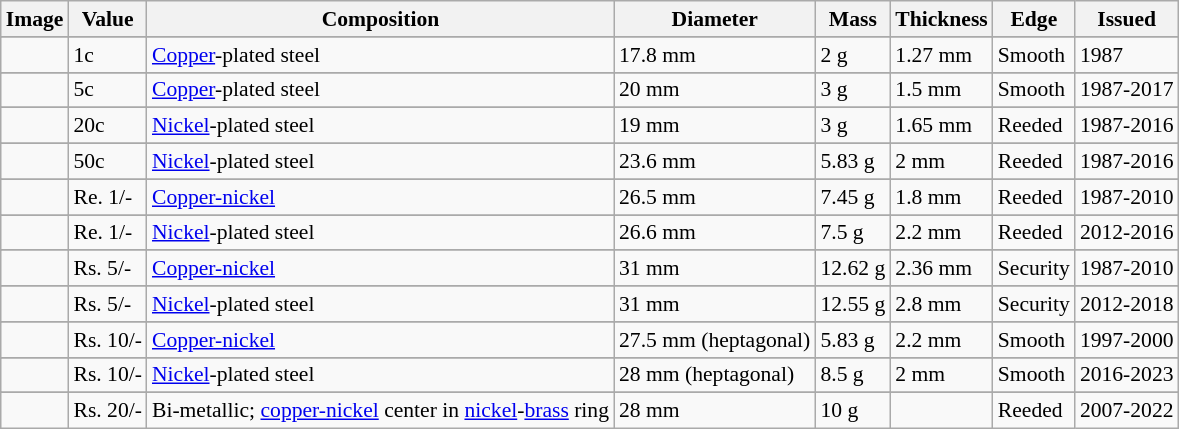<table class="wikitable" style="font-size: 90%">
<tr>
<th>Image</th>
<th>Value</th>
<th>Composition</th>
<th>Diameter</th>
<th>Mass</th>
<th>Thickness</th>
<th>Edge</th>
<th>Issued</th>
</tr>
<tr style="text-align:center">
</tr>
<tr>
<td></td>
<td>1c</td>
<td><a href='#'>Copper</a>-plated steel</td>
<td>17.8 mm</td>
<td>2 g</td>
<td>1.27 mm</td>
<td>Smooth</td>
<td>1987</td>
</tr>
<tr style="text-align:center">
</tr>
<tr>
<td></td>
<td>5c</td>
<td><a href='#'>Copper</a>-plated steel</td>
<td>20 mm</td>
<td>3 g</td>
<td>1.5 mm</td>
<td>Smooth</td>
<td>1987-2017</td>
</tr>
<tr style="text-align:center">
</tr>
<tr>
<td></td>
<td>20c</td>
<td><a href='#'>Nickel</a>-plated steel</td>
<td>19 mm</td>
<td>3 g</td>
<td>1.65 mm</td>
<td>Reeded</td>
<td>1987-2016</td>
</tr>
<tr style="text-align:center">
</tr>
<tr>
<td></td>
<td>50c</td>
<td><a href='#'>Nickel</a>-plated steel</td>
<td>23.6 mm</td>
<td>5.83 g</td>
<td>2 mm</td>
<td>Reeded</td>
<td>1987-2016</td>
</tr>
<tr style="text-align:center">
</tr>
<tr>
<td></td>
<td>Re. 1/-</td>
<td><a href='#'>Copper-nickel</a></td>
<td>26.5 mm</td>
<td>7.45 g</td>
<td>1.8 mm</td>
<td>Reeded</td>
<td>1987-2010</td>
</tr>
<tr style="text-align:center">
</tr>
<tr>
<td></td>
<td>Re. 1/-</td>
<td><a href='#'>Nickel</a>-plated steel</td>
<td>26.6 mm</td>
<td>7.5 g</td>
<td>2.2 mm</td>
<td>Reeded</td>
<td>2012-2016</td>
</tr>
<tr style="text-align:center">
</tr>
<tr>
<td></td>
<td>Rs. 5/-</td>
<td><a href='#'>Copper-nickel</a></td>
<td>31 mm</td>
<td>12.62 g</td>
<td>2.36 mm</td>
<td>Security</td>
<td>1987-2010</td>
</tr>
<tr style="text-align:center">
</tr>
<tr>
<td></td>
<td>Rs. 5/-</td>
<td><a href='#'>Nickel</a>-plated steel</td>
<td>31 mm</td>
<td>12.55 g</td>
<td>2.8 mm</td>
<td>Security</td>
<td>2012-2018</td>
</tr>
<tr style="text-align:center">
</tr>
<tr>
<td></td>
<td>Rs. 10/-</td>
<td><a href='#'>Copper-nickel</a></td>
<td>27.5 mm (heptagonal)</td>
<td>5.83 g</td>
<td>2.2 mm</td>
<td>Smooth</td>
<td>1997-2000</td>
</tr>
<tr style="text-align:center">
</tr>
<tr>
<td></td>
<td>Rs. 10/-</td>
<td><a href='#'>Nickel</a>-plated steel</td>
<td>28 mm (heptagonal)</td>
<td>8.5 g</td>
<td>2 mm</td>
<td>Smooth</td>
<td>2016-2023</td>
</tr>
<tr style="text-align:center">
</tr>
<tr>
<td></td>
<td>Rs. 20/-</td>
<td>Bi-metallic; <a href='#'>copper-nickel</a> center in <a href='#'>nickel</a>-<a href='#'>brass</a> ring</td>
<td>28 mm</td>
<td>10 g</td>
<td></td>
<td>Reeded</td>
<td>2007-2022</td>
</tr>
</table>
